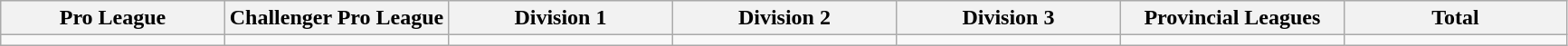<table class="wikitable">
<tr>
<th width="14.3%">Pro League</th>
<th width="14.3%">Challenger Pro League</th>
<th width="14.3%">Division 1</th>
<th width="14.3%">Division 2</th>
<th width="14.3%">Division 3</th>
<th width="14.3%">Provincial Leagues</th>
<th width="14.3%">Total</th>
</tr>
<tr>
<td></td>
<td></td>
<td></td>
<td></td>
<td></td>
<td></td>
<td></td>
</tr>
</table>
